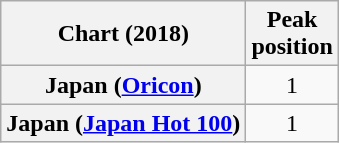<table class="wikitable plainrowheaders" style="text-align:center;">
<tr>
<th>Chart (2018)</th>
<th>Peak<br>position</th>
</tr>
<tr>
<th scope="row">Japan (<a href='#'>Oricon</a>)</th>
<td>1</td>
</tr>
<tr>
<th scope="row">Japan (<a href='#'>Japan Hot 100</a>)</th>
<td>1</td>
</tr>
</table>
